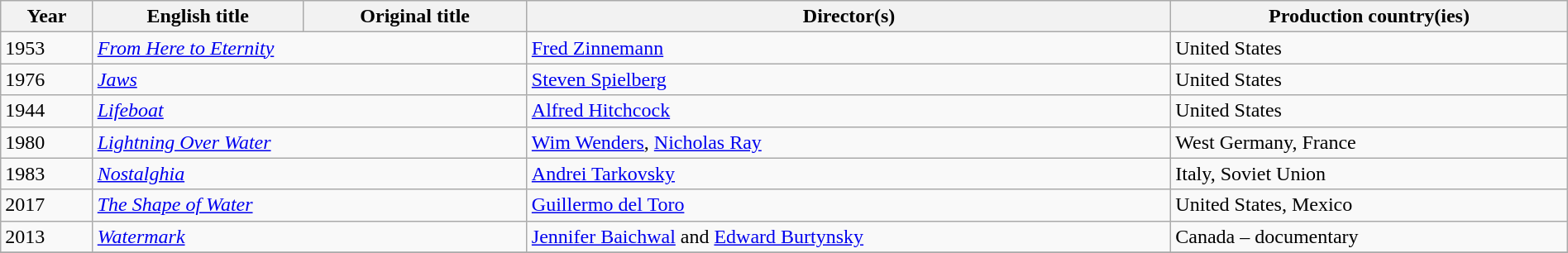<table class="sortable wikitable" style="width:100%; margin-bottom:4px" cellpadding="5">
<tr>
<th scope="col">Year</th>
<th scope="col">English title</th>
<th scope="col">Original title</th>
<th scope="col">Director(s)</th>
<th scope="col">Production country(ies)</th>
</tr>
<tr>
<td>1953</td>
<td colspan=2><em><a href='#'>From Here to Eternity</a></em></td>
<td><a href='#'>Fred Zinnemann</a></td>
<td>United States</td>
</tr>
<tr>
<td>1976</td>
<td colspan=2><em><a href='#'>Jaws</a></em></td>
<td><a href='#'>Steven Spielberg</a></td>
<td>United States</td>
</tr>
<tr>
<td>1944</td>
<td colspan=2><em><a href='#'>Lifeboat</a></em></td>
<td><a href='#'>Alfred Hitchcock</a></td>
<td>United States</td>
</tr>
<tr>
<td>1980</td>
<td colspan=2><em><a href='#'>Lightning Over Water</a></em></td>
<td><a href='#'>Wim Wenders</a>, <a href='#'>Nicholas Ray</a></td>
<td>West Germany, France</td>
</tr>
<tr>
<td>1983</td>
<td colspan=2><em><a href='#'>Nostalghia</a></em></td>
<td><a href='#'>Andrei Tarkovsky</a></td>
<td>Italy, Soviet Union</td>
</tr>
<tr>
<td>2017</td>
<td colspan=2><em><a href='#'>The Shape of Water</a></em></td>
<td><a href='#'>Guillermo del Toro</a></td>
<td>United States, Mexico</td>
</tr>
<tr>
<td>2013</td>
<td colspan=2><em><a href='#'>Watermark</a></em></td>
<td><a href='#'>Jennifer Baichwal</a> and <a href='#'>Edward Burtynsky</a></td>
<td>Canada – documentary</td>
</tr>
<tr>
</tr>
</table>
